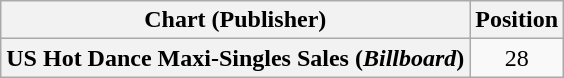<table class="wikitable plainrowheaders" style="text-align:center;">
<tr>
<th scope="col">Chart (Publisher)</th>
<th scope="col">Position</th>
</tr>
<tr>
<th scope="row">US Hot Dance Maxi-Singles Sales (<em>Billboard</em>)</th>
<td>28</td>
</tr>
</table>
